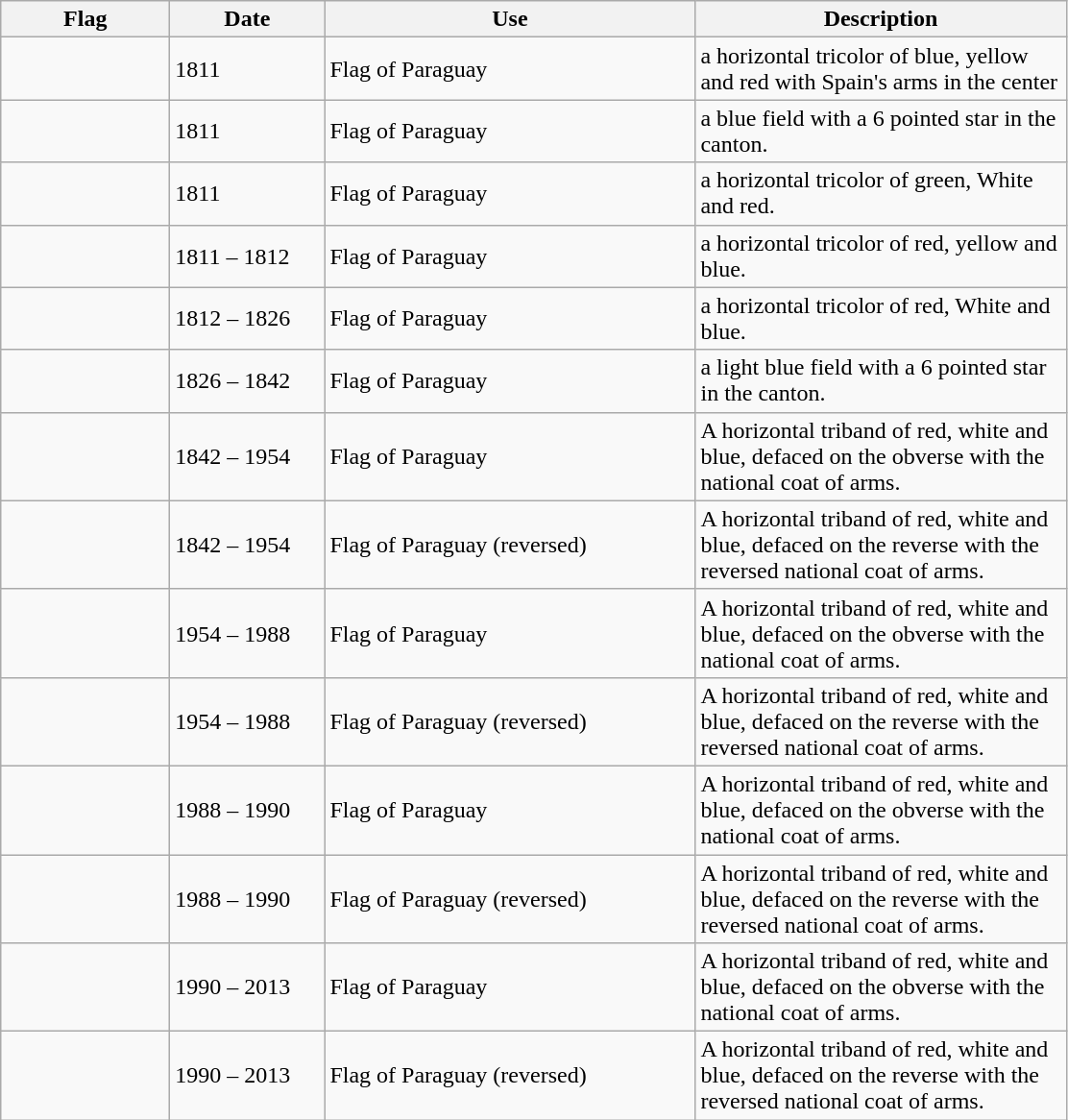<table class="wikitable">
<tr>
<th style="width:110px;">Flag</th>
<th style="width:100px;">Date</th>
<th style="width:250px;">Use</th>
<th style="width:250px;">Description</th>
</tr>
<tr>
<td></td>
<td>1811</td>
<td>Flag of Paraguay</td>
<td>a horizontal tricolor of blue, yellow and red with Spain's arms in the center</td>
</tr>
<tr>
<td></td>
<td>1811</td>
<td>Flag of Paraguay</td>
<td>a blue field with a 6 pointed star in the canton.</td>
</tr>
<tr>
<td></td>
<td>1811</td>
<td>Flag of Paraguay</td>
<td>a horizontal tricolor of green, White and red.</td>
</tr>
<tr>
<td></td>
<td>1811 – 1812</td>
<td>Flag of Paraguay</td>
<td>a horizontal tricolor of red, yellow and blue.</td>
</tr>
<tr>
<td></td>
<td>1812 – 1826</td>
<td>Flag of Paraguay</td>
<td>a horizontal tricolor of red, White and blue.</td>
</tr>
<tr>
<td></td>
<td>1826 – 1842</td>
<td>Flag of Paraguay</td>
<td>a light blue field with a 6 pointed star in the canton.</td>
</tr>
<tr>
<td></td>
<td>1842 – 1954</td>
<td>Flag of Paraguay</td>
<td>A horizontal triband of red, white and blue, defaced on the obverse with the national coat of arms.</td>
</tr>
<tr>
<td></td>
<td>1842 – 1954</td>
<td>Flag of Paraguay (reversed)</td>
<td>A horizontal triband of red, white and blue, defaced on the reverse with the reversed national coat of arms.</td>
</tr>
<tr>
<td></td>
<td>1954 – 1988</td>
<td>Flag of Paraguay</td>
<td>A horizontal triband of red, white and blue, defaced on the obverse with the national coat of arms.</td>
</tr>
<tr>
<td></td>
<td>1954 – 1988</td>
<td>Flag of Paraguay (reversed)</td>
<td>A horizontal triband of red, white and blue, defaced on the reverse with the reversed national coat of arms.</td>
</tr>
<tr>
<td></td>
<td>1988 – 1990</td>
<td>Flag of Paraguay</td>
<td>A horizontal triband of red, white and blue, defaced on the obverse with the national coat of arms.</td>
</tr>
<tr>
<td></td>
<td>1988 – 1990</td>
<td>Flag of Paraguay (reversed)</td>
<td>A horizontal triband of red, white and blue, defaced on the reverse with the reversed national coat of arms.</td>
</tr>
<tr>
<td></td>
<td>1990 – 2013</td>
<td>Flag of Paraguay</td>
<td>A horizontal triband of red, white and blue, defaced on the obverse with the national coat of arms.</td>
</tr>
<tr>
<td></td>
<td>1990 – 2013</td>
<td>Flag of Paraguay (reversed)</td>
<td>A horizontal triband of red, white and blue, defaced on the reverse with the reversed national coat of arms.</td>
</tr>
</table>
